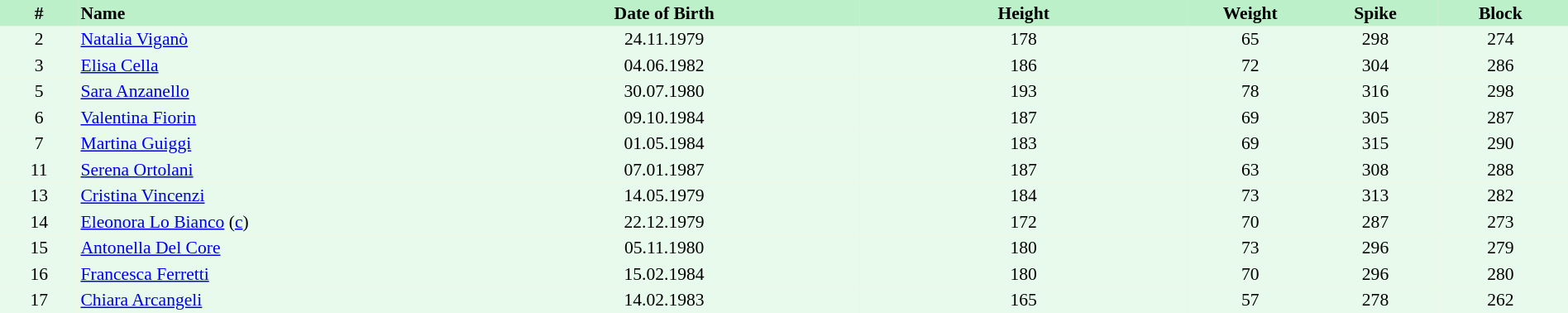<table border=0 cellpadding=2 cellspacing=0  |- bgcolor=#FFECCE style="text-align:center; font-size:90%;" width=100%>
<tr bgcolor=#BBF0C9>
<th width=5%>#</th>
<th width=25% align=left>Name</th>
<th width=25%>Date of Birth</th>
<th width=21%>Height</th>
<th width=8%>Weight</th>
<th width=8%>Spike</th>
<th width=8%>Block</th>
<th></th>
</tr>
<tr bgcolor=#E7FAEC>
<td>2</td>
<td align=left><a href='#'>Natalia Viganò</a></td>
<td>24.11.1979</td>
<td>178</td>
<td>65</td>
<td>298</td>
<td>274</td>
<td></td>
</tr>
<tr bgcolor=#E7FAEC>
<td>3</td>
<td align=left><a href='#'>Elisa Cella</a></td>
<td>04.06.1982</td>
<td>186</td>
<td>72</td>
<td>304</td>
<td>286</td>
<td></td>
</tr>
<tr bgcolor=#E7FAEC>
<td>5</td>
<td align=left><a href='#'>Sara Anzanello</a></td>
<td>30.07.1980</td>
<td>193</td>
<td>78</td>
<td>316</td>
<td>298</td>
<td></td>
</tr>
<tr bgcolor=#E7FAEC>
<td>6</td>
<td align=left><a href='#'>Valentina Fiorin</a></td>
<td>09.10.1984</td>
<td>187</td>
<td>69</td>
<td>305</td>
<td>287</td>
<td></td>
</tr>
<tr bgcolor=#E7FAEC>
<td>7</td>
<td align=left><a href='#'>Martina Guiggi</a></td>
<td>01.05.1984</td>
<td>183</td>
<td>69</td>
<td>315</td>
<td>290</td>
<td></td>
</tr>
<tr bgcolor=#E7FAEC>
<td>11</td>
<td align=left><a href='#'>Serena Ortolani</a></td>
<td>07.01.1987</td>
<td>187</td>
<td>63</td>
<td>308</td>
<td>288</td>
<td></td>
</tr>
<tr bgcolor=#E7FAEC>
<td>13</td>
<td align=left><a href='#'>Cristina Vincenzi</a></td>
<td>14.05.1979</td>
<td>184</td>
<td>73</td>
<td>313</td>
<td>282</td>
<td></td>
</tr>
<tr bgcolor=#E7FAEC>
<td>14</td>
<td align=left><a href='#'>Eleonora Lo Bianco</a> (<a href='#'>c</a>)</td>
<td>22.12.1979</td>
<td>172</td>
<td>70</td>
<td>287</td>
<td>273</td>
<td></td>
</tr>
<tr bgcolor=#E7FAEC>
<td>15</td>
<td align=left><a href='#'>Antonella Del Core</a></td>
<td>05.11.1980</td>
<td>180</td>
<td>73</td>
<td>296</td>
<td>279</td>
<td></td>
</tr>
<tr bgcolor=#E7FAEC>
<td>16</td>
<td align=left><a href='#'>Francesca Ferretti</a></td>
<td>15.02.1984</td>
<td>180</td>
<td>70</td>
<td>296</td>
<td>280</td>
<td></td>
</tr>
<tr bgcolor=#E7FAEC>
<td>17</td>
<td align=left><a href='#'>Chiara Arcangeli</a></td>
<td>14.02.1983</td>
<td>165</td>
<td>57</td>
<td>278</td>
<td>262</td>
<td></td>
</tr>
</table>
